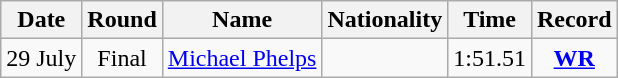<table class="wikitable" style="text-align:center">
<tr>
<th>Date</th>
<th>Round</th>
<th>Name</th>
<th>Nationality</th>
<th>Time</th>
<th>Record</th>
</tr>
<tr>
<td>29 July</td>
<td>Final</td>
<td align="left"><a href='#'>Michael Phelps</a></td>
<td align="left"></td>
<td>1:51.51</td>
<td><strong><a href='#'>WR</a></strong></td>
</tr>
</table>
